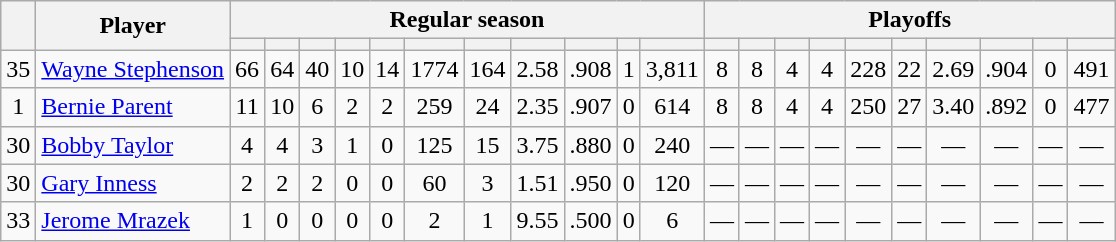<table class="wikitable plainrowheaders" style="text-align:center;">
<tr>
<th scope="col" rowspan="2"></th>
<th scope="col" rowspan="2">Player</th>
<th scope=colgroup colspan=11>Regular season</th>
<th scope=colgroup colspan=10>Playoffs</th>
</tr>
<tr>
<th scope="col"></th>
<th scope="col"></th>
<th scope="col"></th>
<th scope="col"></th>
<th scope="col"></th>
<th scope="col"></th>
<th scope="col"></th>
<th scope="col"></th>
<th scope="col"></th>
<th scope="col"></th>
<th scope="col"></th>
<th scope="col"></th>
<th scope="col"></th>
<th scope="col"></th>
<th scope="col"></th>
<th scope="col"></th>
<th scope="col"></th>
<th scope="col"></th>
<th scope="col"></th>
<th scope="col"></th>
<th scope="col"></th>
</tr>
<tr>
<td scope="row">35</td>
<td align="left"><a href='#'>Wayne Stephenson</a></td>
<td>66</td>
<td>64</td>
<td>40</td>
<td>10</td>
<td>14</td>
<td>1774</td>
<td>164</td>
<td>2.58</td>
<td>.908</td>
<td>1</td>
<td>3,811</td>
<td>8</td>
<td>8</td>
<td>4</td>
<td>4</td>
<td>228</td>
<td>22</td>
<td>2.69</td>
<td>.904</td>
<td>0</td>
<td>491</td>
</tr>
<tr>
<td scope="row">1</td>
<td align="left"><a href='#'>Bernie Parent</a></td>
<td>11</td>
<td>10</td>
<td>6</td>
<td>2</td>
<td>2</td>
<td>259</td>
<td>24</td>
<td>2.35</td>
<td>.907</td>
<td>0</td>
<td>614</td>
<td>8</td>
<td>8</td>
<td>4</td>
<td>4</td>
<td>250</td>
<td>27</td>
<td>3.40</td>
<td>.892</td>
<td>0</td>
<td>477</td>
</tr>
<tr>
<td scope="row">30</td>
<td align="left"><a href='#'>Bobby Taylor</a></td>
<td>4</td>
<td>4</td>
<td>3</td>
<td>1</td>
<td>0</td>
<td>125</td>
<td>15</td>
<td>3.75</td>
<td>.880</td>
<td>0</td>
<td>240</td>
<td>—</td>
<td>—</td>
<td>—</td>
<td>—</td>
<td>—</td>
<td>—</td>
<td>—</td>
<td>—</td>
<td>—</td>
<td>—</td>
</tr>
<tr>
<td scope="row">30</td>
<td align="left"><a href='#'>Gary Inness</a></td>
<td>2</td>
<td>2</td>
<td>2</td>
<td>0</td>
<td>0</td>
<td>60</td>
<td>3</td>
<td>1.51</td>
<td>.950</td>
<td>0</td>
<td>120</td>
<td>—</td>
<td>—</td>
<td>—</td>
<td>—</td>
<td>—</td>
<td>—</td>
<td>—</td>
<td>—</td>
<td>—</td>
<td>—</td>
</tr>
<tr>
<td scope="row">33</td>
<td align="left"><a href='#'>Jerome Mrazek</a></td>
<td>1</td>
<td>0</td>
<td>0</td>
<td>0</td>
<td>0</td>
<td>2</td>
<td>1</td>
<td>9.55</td>
<td>.500</td>
<td>0</td>
<td>6</td>
<td>—</td>
<td>—</td>
<td>—</td>
<td>—</td>
<td>—</td>
<td>—</td>
<td>—</td>
<td>—</td>
<td>—</td>
<td>—</td>
</tr>
</table>
